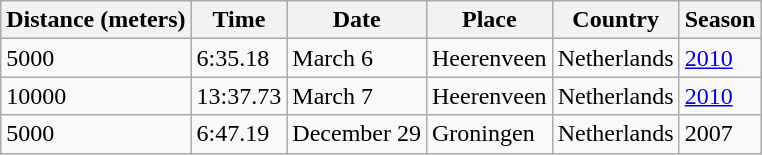<table class="wikitable">
<tr>
<th>Distance (meters)</th>
<th>Time</th>
<th>Date</th>
<th>Place</th>
<th>Country</th>
<th>Season</th>
</tr>
<tr>
<td>5000</td>
<td>6:35.18</td>
<td>March 6</td>
<td>Heerenveen</td>
<td>Netherlands</td>
<td><a href='#'>2010</a></td>
</tr>
<tr>
<td>10000</td>
<td>13:37.73</td>
<td>March 7</td>
<td>Heerenveen</td>
<td>Netherlands</td>
<td><a href='#'>2010</a></td>
</tr>
<tr>
<td>5000</td>
<td>6:47.19</td>
<td>December 29</td>
<td>Groningen</td>
<td>Netherlands</td>
<td>2007</td>
</tr>
</table>
